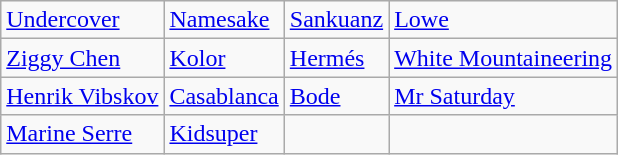<table class="wikitable">
<tr>
<td><a href='#'>Undercover</a></td>
<td><a href='#'>Namesake</a></td>
<td><a href='#'>Sankuanz</a></td>
<td><a href='#'>Lowe</a></td>
</tr>
<tr>
<td><a href='#'>Ziggy Chen</a></td>
<td><a href='#'>Kolor</a></td>
<td><a href='#'>Hermés</a></td>
<td><a href='#'>White Mountaineering</a></td>
</tr>
<tr>
<td><a href='#'>Henrik Vibskov</a></td>
<td><a href='#'>Casablanca</a></td>
<td><a href='#'>Bode</a></td>
<td><a href='#'>Mr Saturday</a></td>
</tr>
<tr>
<td><a href='#'>Marine Serre</a></td>
<td><a href='#'>Kidsuper</a></td>
<td></td>
<td></td>
</tr>
</table>
